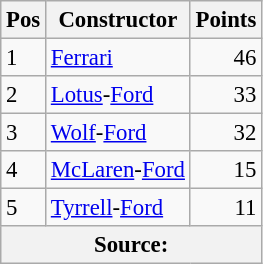<table class="wikitable" style="font-size: 95%;">
<tr>
<th>Pos</th>
<th>Constructor</th>
<th>Points</th>
</tr>
<tr>
<td>1</td>
<td> <a href='#'>Ferrari</a></td>
<td align="right">46</td>
</tr>
<tr>
<td>2</td>
<td> <a href='#'>Lotus</a>-<a href='#'>Ford</a></td>
<td align="right">33</td>
</tr>
<tr>
<td>3</td>
<td> <a href='#'>Wolf</a>-<a href='#'>Ford</a></td>
<td align="right">32</td>
</tr>
<tr>
<td>4</td>
<td> <a href='#'>McLaren</a>-<a href='#'>Ford</a></td>
<td align="right">15</td>
</tr>
<tr>
<td>5</td>
<td> <a href='#'>Tyrrell</a>-<a href='#'>Ford</a></td>
<td align="right">11</td>
</tr>
<tr>
<th colspan=4>Source: </th>
</tr>
</table>
